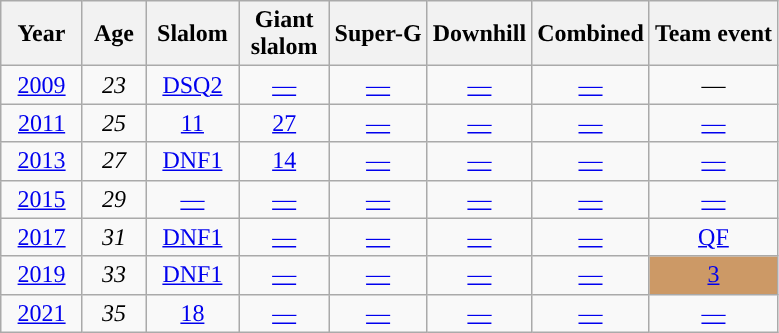<table class=wikitable style="text-align:center">
<tr>
<th>  Year  </th>
<th> Age </th>
<th> Slalom </th>
<th> Giant <br> slalom </th>
<th>Super-G</th>
<th>Downhill</th>
<th>Combined</th>
<th>Team event</th>
</tr>
<tr>
<td><a href='#'>2009</a></td>
<td><em>23</em></td>
<td><a href='#'>DSQ2</a></td>
<td><a href='#'>—</a></td>
<td><a href='#'>—</a></td>
<td><a href='#'>—</a></td>
<td><a href='#'>—</a></td>
<td>—</td>
</tr>
<tr>
<td><a href='#'>2011</a></td>
<td><em>25</em></td>
<td><a href='#'>11</a></td>
<td><a href='#'>27</a></td>
<td><a href='#'>—</a></td>
<td><a href='#'>—</a></td>
<td><a href='#'>—</a></td>
<td><a href='#'>—</a></td>
</tr>
<tr>
<td><a href='#'>2013</a></td>
<td><em>27</em></td>
<td><a href='#'>DNF1</a></td>
<td><a href='#'>14</a></td>
<td><a href='#'>—</a></td>
<td><a href='#'>—</a></td>
<td><a href='#'>—</a></td>
<td><a href='#'>—</a></td>
</tr>
<tr>
<td><a href='#'>2015</a></td>
<td><em>29</em></td>
<td><a href='#'>—</a></td>
<td><a href='#'>—</a></td>
<td><a href='#'>—</a></td>
<td><a href='#'>—</a></td>
<td><a href='#'>—</a></td>
<td><a href='#'>—</a></td>
</tr>
<tr>
<td><a href='#'>2017</a></td>
<td><em>31</em></td>
<td><a href='#'>DNF1</a></td>
<td><a href='#'>—</a></td>
<td><a href='#'>—</a></td>
<td><a href='#'>—</a></td>
<td><a href='#'>—</a></td>
<td><a href='#'>QF</a></td>
</tr>
<tr>
<td><a href='#'>2019</a></td>
<td><em>33</em></td>
<td><a href='#'>DNF1</a></td>
<td><a href='#'>—</a></td>
<td><a href='#'>—</a></td>
<td><a href='#'>—</a></td>
<td><a href='#'>—</a></td>
<td style="background:#cc9966;"><a href='#'>3</a></td>
</tr>
<tr>
<td><a href='#'>2021</a></td>
<td><em>35</em></td>
<td><a href='#'>18</a></td>
<td><a href='#'>—</a></td>
<td><a href='#'>—</a></td>
<td><a href='#'>—</a></td>
<td><a href='#'>—</a></td>
<td><a href='#'>—</a></td>
</tr>
</table>
